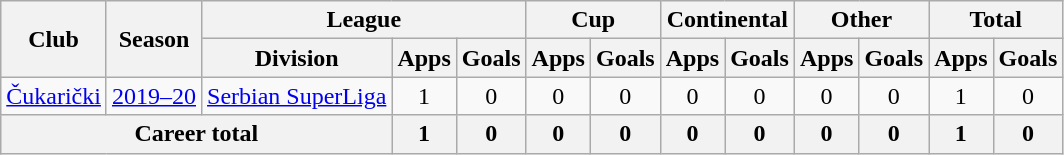<table class="wikitable" style="text-align: center">
<tr>
<th rowspan="2">Club</th>
<th rowspan="2">Season</th>
<th colspan="3">League</th>
<th colspan="2">Cup</th>
<th colspan="2">Continental</th>
<th colspan="2">Other</th>
<th colspan="2">Total</th>
</tr>
<tr>
<th>Division</th>
<th>Apps</th>
<th>Goals</th>
<th>Apps</th>
<th>Goals</th>
<th>Apps</th>
<th>Goals</th>
<th>Apps</th>
<th>Goals</th>
<th>Apps</th>
<th>Goals</th>
</tr>
<tr>
<td><a href='#'>Čukarički</a></td>
<td><a href='#'>2019–20</a></td>
<td><a href='#'>Serbian SuperLiga</a></td>
<td>1</td>
<td>0</td>
<td>0</td>
<td>0</td>
<td>0</td>
<td>0</td>
<td>0</td>
<td>0</td>
<td>1</td>
<td>0</td>
</tr>
<tr>
<th colspan="3"><strong>Career total</strong></th>
<th>1</th>
<th>0</th>
<th>0</th>
<th>0</th>
<th>0</th>
<th>0</th>
<th>0</th>
<th>0</th>
<th>1</th>
<th>0</th>
</tr>
</table>
